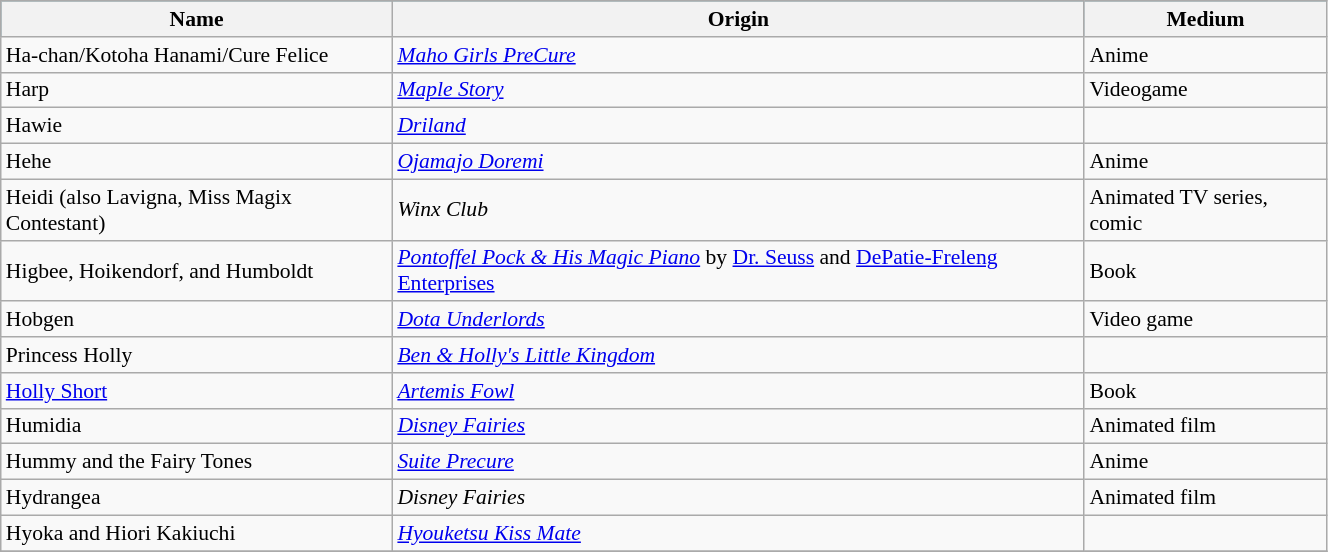<table class="wikitable sortable" style="width:70%; font-size:90%;">
<tr style="background:#115a6c;">
<th>Name</th>
<th>Origin</th>
<th>Medium</th>
</tr>
<tr>
<td>Ha-chan/Kotoha Hanami/Cure Felice</td>
<td><em><a href='#'>Maho Girls PreCure</a></em></td>
<td>Anime</td>
</tr>
<tr>
<td>Harp</td>
<td><em><a href='#'>Maple Story</a></em></td>
<td>Videogame</td>
</tr>
<tr>
<td>Hawie</td>
<td><em><a href='#'>Driland</a></em></td>
<td></td>
</tr>
<tr>
<td>Hehe</td>
<td><em><a href='#'>Ojamajo Doremi</a></em></td>
<td>Anime</td>
</tr>
<tr>
<td>Heidi (also Lavigna, Miss Magix Contestant)</td>
<td><em>Winx Club</em></td>
<td>Animated TV series, comic</td>
</tr>
<tr>
<td>Higbee, Hoikendorf, and Humboldt</td>
<td><em><a href='#'>Pontoffel Pock & His Magic Piano</a></em> by <a href='#'>Dr. Seuss</a> and <a href='#'>DePatie-Freleng Enterprises</a></td>
<td>Book</td>
</tr>
<tr>
<td>Hobgen</td>
<td><em><a href='#'>Dota Underlords</a></em></td>
<td>Video game</td>
</tr>
<tr>
<td>Princess Holly</td>
<td><em><a href='#'>Ben & Holly's Little Kingdom</a></em></td>
<td></td>
</tr>
<tr>
<td><a href='#'>Holly Short</a></td>
<td><em><a href='#'>Artemis Fowl</a></em></td>
<td>Book</td>
</tr>
<tr>
<td>Humidia</td>
<td><em><a href='#'>Disney Fairies</a></em></td>
<td>Animated film</td>
</tr>
<tr>
<td>Hummy and the Fairy Tones</td>
<td><em><a href='#'>Suite Precure</a></em></td>
<td>Anime</td>
</tr>
<tr>
<td>Hydrangea</td>
<td><em>Disney Fairies</em></td>
<td>Animated film</td>
</tr>
<tr>
<td>Hyoka and Hiori Kakiuchi</td>
<td><em><a href='#'>Hyouketsu Kiss Mate</a></em></td>
<td></td>
</tr>
<tr>
</tr>
</table>
